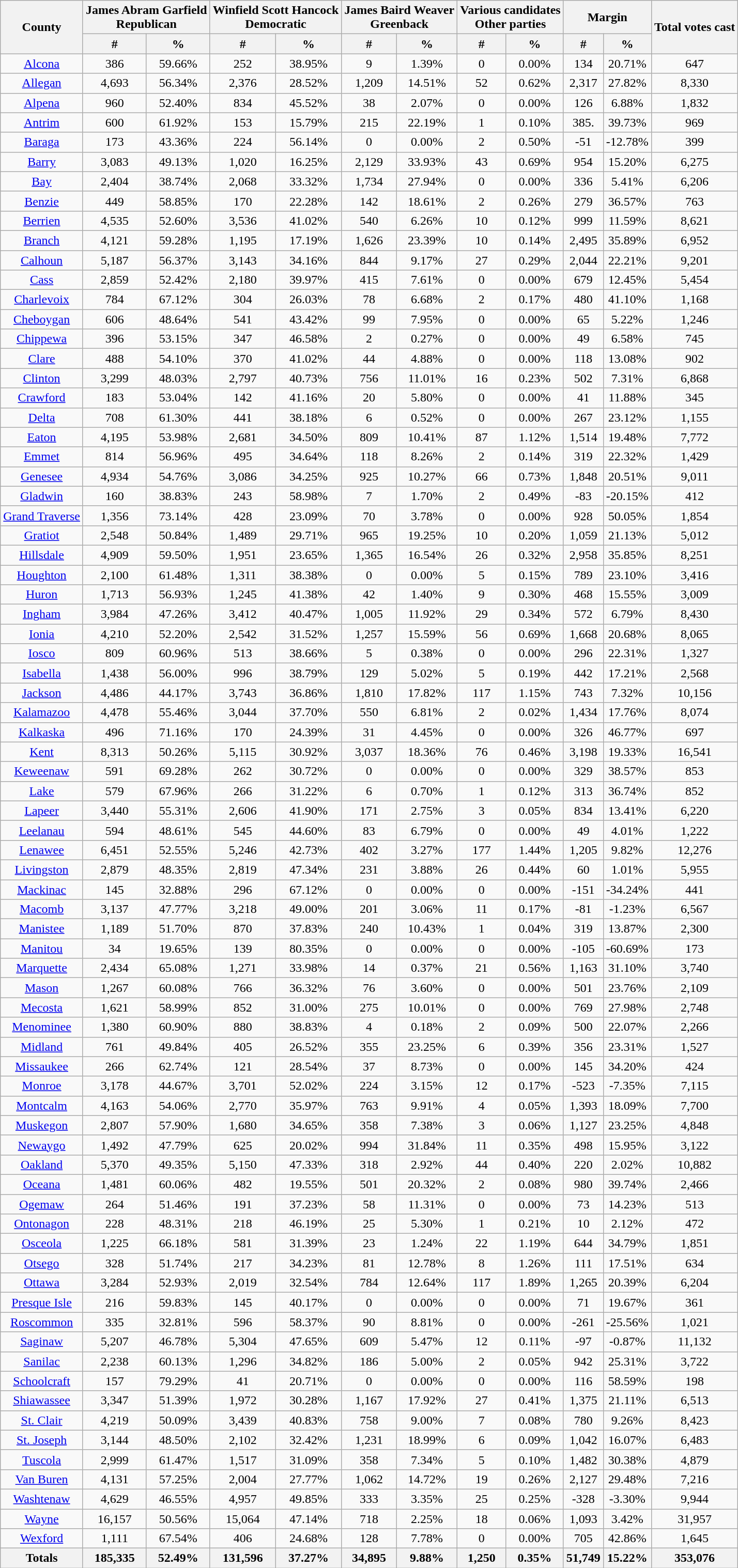<table class="wikitable sortable">
<tr>
<th rowspan="2">County</th>
<th colspan="2">James Abram Garfield<br>Republican</th>
<th colspan="2">Winfield Scott Hancock<br>Democratic</th>
<th style="text-align:center;" colspan="2">James Baird Weaver<br>Greenback</th>
<th colspan="2">Various candidates<br>Other parties</th>
<th colspan="2">Margin</th>
<th rowspan="2">Total votes cast</th>
</tr>
<tr>
<th data-sort-type="number">#</th>
<th data-sort-type="number">%</th>
<th data-sort-type="number">#</th>
<th data-sort-type="number">%</th>
<th data-sort-type="number">#</th>
<th data-sort-type="number">%</th>
<th data-sort-type="number">#</th>
<th data-sort-type="number">%</th>
<th data-sort-type="number">#</th>
<th data-sort-type="number">%</th>
</tr>
<tr style="text-align:center;">
<td><a href='#'>Alcona</a></td>
<td>386</td>
<td>59.66%</td>
<td>252</td>
<td>38.95%</td>
<td>9</td>
<td>1.39%</td>
<td>0</td>
<td>0.00%</td>
<td>134</td>
<td>20.71%</td>
<td>647</td>
</tr>
<tr style="text-align:center;">
<td><a href='#'>Allegan</a></td>
<td>4,693</td>
<td>56.34%</td>
<td>2,376</td>
<td>28.52%</td>
<td>1,209</td>
<td>14.51%</td>
<td>52</td>
<td>0.62%</td>
<td>2,317</td>
<td>27.82%</td>
<td>8,330</td>
</tr>
<tr style="text-align:center;">
<td><a href='#'>Alpena</a></td>
<td>960</td>
<td>52.40%</td>
<td>834</td>
<td>45.52%</td>
<td>38</td>
<td>2.07%</td>
<td>0</td>
<td>0.00%</td>
<td>126</td>
<td>6.88%</td>
<td>1,832</td>
</tr>
<tr style="text-align:center;">
<td><a href='#'>Antrim</a></td>
<td>600</td>
<td>61.92%</td>
<td>153</td>
<td>15.79%</td>
<td>215</td>
<td>22.19%</td>
<td>1</td>
<td>0.10%</td>
<td>385.</td>
<td>39.73%</td>
<td>969</td>
</tr>
<tr style="text-align:center;">
<td><a href='#'>Baraga</a></td>
<td>173</td>
<td>43.36%</td>
<td>224</td>
<td>56.14%</td>
<td>0</td>
<td>0.00%</td>
<td>2</td>
<td>0.50%</td>
<td>-51</td>
<td>-12.78%</td>
<td>399</td>
</tr>
<tr style="text-align:center;">
<td><a href='#'>Barry</a></td>
<td>3,083</td>
<td>49.13%</td>
<td>1,020</td>
<td>16.25%</td>
<td>2,129</td>
<td>33.93%</td>
<td>43</td>
<td>0.69%</td>
<td>954</td>
<td>15.20%</td>
<td>6,275</td>
</tr>
<tr style="text-align:center;">
<td><a href='#'>Bay</a></td>
<td>2,404</td>
<td>38.74%</td>
<td>2,068</td>
<td>33.32%</td>
<td>1,734</td>
<td>27.94%</td>
<td>0</td>
<td>0.00%</td>
<td>336</td>
<td>5.41%</td>
<td>6,206</td>
</tr>
<tr style="text-align:center;">
<td><a href='#'>Benzie</a></td>
<td>449</td>
<td>58.85%</td>
<td>170</td>
<td>22.28%</td>
<td>142</td>
<td>18.61%</td>
<td>2</td>
<td>0.26%</td>
<td>279</td>
<td>36.57%</td>
<td>763</td>
</tr>
<tr style="text-align:center;">
<td><a href='#'>Berrien</a></td>
<td>4,535</td>
<td>52.60%</td>
<td>3,536</td>
<td>41.02%</td>
<td>540</td>
<td>6.26%</td>
<td>10</td>
<td>0.12%</td>
<td>999</td>
<td>11.59%</td>
<td>8,621</td>
</tr>
<tr style="text-align:center;">
<td><a href='#'>Branch</a></td>
<td>4,121</td>
<td>59.28%</td>
<td>1,195</td>
<td>17.19%</td>
<td>1,626</td>
<td>23.39%</td>
<td>10</td>
<td>0.14%</td>
<td>2,495</td>
<td>35.89%</td>
<td>6,952</td>
</tr>
<tr style="text-align:center;">
<td><a href='#'>Calhoun</a></td>
<td>5,187</td>
<td>56.37%</td>
<td>3,143</td>
<td>34.16%</td>
<td>844</td>
<td>9.17%</td>
<td>27</td>
<td>0.29%</td>
<td>2,044</td>
<td>22.21%</td>
<td>9,201</td>
</tr>
<tr style="text-align:center;">
<td><a href='#'>Cass</a></td>
<td>2,859</td>
<td>52.42%</td>
<td>2,180</td>
<td>39.97%</td>
<td>415</td>
<td>7.61%</td>
<td>0</td>
<td>0.00%</td>
<td>679</td>
<td>12.45%</td>
<td>5,454</td>
</tr>
<tr style="text-align:center;">
<td><a href='#'>Charlevoix</a></td>
<td>784</td>
<td>67.12%</td>
<td>304</td>
<td>26.03%</td>
<td>78</td>
<td>6.68%</td>
<td>2</td>
<td>0.17%</td>
<td>480</td>
<td>41.10%</td>
<td>1,168</td>
</tr>
<tr style="text-align:center;">
<td><a href='#'>Cheboygan</a></td>
<td>606</td>
<td>48.64%</td>
<td>541</td>
<td>43.42%</td>
<td>99</td>
<td>7.95%</td>
<td>0</td>
<td>0.00%</td>
<td>65</td>
<td>5.22%</td>
<td>1,246</td>
</tr>
<tr style="text-align:center;">
<td><a href='#'>Chippewa</a></td>
<td>396</td>
<td>53.15%</td>
<td>347</td>
<td>46.58%</td>
<td>2</td>
<td>0.27%</td>
<td>0</td>
<td>0.00%</td>
<td>49</td>
<td>6.58%</td>
<td>745</td>
</tr>
<tr style="text-align:center;">
<td><a href='#'>Clare</a></td>
<td>488</td>
<td>54.10%</td>
<td>370</td>
<td>41.02%</td>
<td>44</td>
<td>4.88%</td>
<td>0</td>
<td>0.00%</td>
<td>118</td>
<td>13.08%</td>
<td>902</td>
</tr>
<tr style="text-align:center;">
<td><a href='#'>Clinton</a></td>
<td>3,299</td>
<td>48.03%</td>
<td>2,797</td>
<td>40.73%</td>
<td>756</td>
<td>11.01%</td>
<td>16</td>
<td>0.23%</td>
<td>502</td>
<td>7.31%</td>
<td>6,868</td>
</tr>
<tr style="text-align:center;">
<td><a href='#'>Crawford</a></td>
<td>183</td>
<td>53.04%</td>
<td>142</td>
<td>41.16%</td>
<td>20</td>
<td>5.80%</td>
<td>0</td>
<td>0.00%</td>
<td>41</td>
<td>11.88%</td>
<td>345</td>
</tr>
<tr style="text-align:center;">
<td><a href='#'>Delta</a></td>
<td>708</td>
<td>61.30%</td>
<td>441</td>
<td>38.18%</td>
<td>6</td>
<td>0.52%</td>
<td>0</td>
<td>0.00%</td>
<td>267</td>
<td>23.12%</td>
<td>1,155</td>
</tr>
<tr style="text-align:center;">
<td><a href='#'>Eaton</a></td>
<td>4,195</td>
<td>53.98%</td>
<td>2,681</td>
<td>34.50%</td>
<td>809</td>
<td>10.41%</td>
<td>87</td>
<td>1.12%</td>
<td>1,514</td>
<td>19.48%</td>
<td>7,772</td>
</tr>
<tr style="text-align:center;">
<td><a href='#'>Emmet</a></td>
<td>814</td>
<td>56.96%</td>
<td>495</td>
<td>34.64%</td>
<td>118</td>
<td>8.26%</td>
<td>2</td>
<td>0.14%</td>
<td>319</td>
<td>22.32%</td>
<td>1,429</td>
</tr>
<tr style="text-align:center;">
<td><a href='#'>Genesee</a></td>
<td>4,934</td>
<td>54.76%</td>
<td>3,086</td>
<td>34.25%</td>
<td>925</td>
<td>10.27%</td>
<td>66</td>
<td>0.73%</td>
<td>1,848</td>
<td>20.51%</td>
<td>9,011</td>
</tr>
<tr style="text-align:center;">
<td><a href='#'>Gladwin</a></td>
<td>160</td>
<td>38.83%</td>
<td>243</td>
<td>58.98%</td>
<td>7</td>
<td>1.70%</td>
<td>2</td>
<td>0.49%</td>
<td>-83</td>
<td>-20.15%</td>
<td>412</td>
</tr>
<tr style="text-align:center;">
<td><a href='#'>Grand Traverse</a></td>
<td>1,356</td>
<td>73.14%</td>
<td>428</td>
<td>23.09%</td>
<td>70</td>
<td>3.78%</td>
<td>0</td>
<td>0.00%</td>
<td>928</td>
<td>50.05%</td>
<td>1,854</td>
</tr>
<tr style="text-align:center;">
<td><a href='#'>Gratiot</a></td>
<td>2,548</td>
<td>50.84%</td>
<td>1,489</td>
<td>29.71%</td>
<td>965</td>
<td>19.25%</td>
<td>10</td>
<td>0.20%</td>
<td>1,059</td>
<td>21.13%</td>
<td>5,012</td>
</tr>
<tr style="text-align:center;">
<td><a href='#'>Hillsdale</a></td>
<td>4,909</td>
<td>59.50%</td>
<td>1,951</td>
<td>23.65%</td>
<td>1,365</td>
<td>16.54%</td>
<td>26</td>
<td>0.32%</td>
<td>2,958</td>
<td>35.85%</td>
<td>8,251</td>
</tr>
<tr style="text-align:center;">
<td><a href='#'>Houghton</a></td>
<td>2,100</td>
<td>61.48%</td>
<td>1,311</td>
<td>38.38%</td>
<td>0</td>
<td>0.00%</td>
<td>5</td>
<td>0.15%</td>
<td>789</td>
<td>23.10%</td>
<td>3,416</td>
</tr>
<tr style="text-align:center;">
<td><a href='#'>Huron</a></td>
<td>1,713</td>
<td>56.93%</td>
<td>1,245</td>
<td>41.38%</td>
<td>42</td>
<td>1.40%</td>
<td>9</td>
<td>0.30%</td>
<td>468</td>
<td>15.55%</td>
<td>3,009</td>
</tr>
<tr style="text-align:center;">
<td><a href='#'>Ingham</a></td>
<td>3,984</td>
<td>47.26%</td>
<td>3,412</td>
<td>40.47%</td>
<td>1,005</td>
<td>11.92%</td>
<td>29</td>
<td>0.34%</td>
<td>572</td>
<td>6.79%</td>
<td>8,430</td>
</tr>
<tr style="text-align:center;">
<td><a href='#'>Ionia</a></td>
<td>4,210</td>
<td>52.20%</td>
<td>2,542</td>
<td>31.52%</td>
<td>1,257</td>
<td>15.59%</td>
<td>56</td>
<td>0.69%</td>
<td>1,668</td>
<td>20.68%</td>
<td>8,065</td>
</tr>
<tr style="text-align:center;">
<td><a href='#'>Iosco</a></td>
<td>809</td>
<td>60.96%</td>
<td>513</td>
<td>38.66%</td>
<td>5</td>
<td>0.38%</td>
<td>0</td>
<td>0.00%</td>
<td>296</td>
<td>22.31%</td>
<td>1,327</td>
</tr>
<tr style="text-align:center;">
<td><a href='#'>Isabella</a></td>
<td>1,438</td>
<td>56.00%</td>
<td>996</td>
<td>38.79%</td>
<td>129</td>
<td>5.02%</td>
<td>5</td>
<td>0.19%</td>
<td>442</td>
<td>17.21%</td>
<td>2,568</td>
</tr>
<tr style="text-align:center;">
<td><a href='#'>Jackson</a></td>
<td>4,486</td>
<td>44.17%</td>
<td>3,743</td>
<td>36.86%</td>
<td>1,810</td>
<td>17.82%</td>
<td>117</td>
<td>1.15%</td>
<td>743</td>
<td>7.32%</td>
<td>10,156</td>
</tr>
<tr style="text-align:center;">
<td><a href='#'>Kalamazoo</a></td>
<td>4,478</td>
<td>55.46%</td>
<td>3,044</td>
<td>37.70%</td>
<td>550</td>
<td>6.81%</td>
<td>2</td>
<td>0.02%</td>
<td>1,434</td>
<td>17.76%</td>
<td>8,074</td>
</tr>
<tr style="text-align:center;">
<td><a href='#'>Kalkaska</a></td>
<td>496</td>
<td>71.16%</td>
<td>170</td>
<td>24.39%</td>
<td>31</td>
<td>4.45%</td>
<td>0</td>
<td>0.00%</td>
<td>326</td>
<td>46.77%</td>
<td>697</td>
</tr>
<tr style="text-align:center;">
<td><a href='#'>Kent</a></td>
<td>8,313</td>
<td>50.26%</td>
<td>5,115</td>
<td>30.92%</td>
<td>3,037</td>
<td>18.36%</td>
<td>76</td>
<td>0.46%</td>
<td>3,198</td>
<td>19.33%</td>
<td>16,541</td>
</tr>
<tr style="text-align:center;">
<td><a href='#'>Keweenaw</a></td>
<td>591</td>
<td>69.28%</td>
<td>262</td>
<td>30.72%</td>
<td>0</td>
<td>0.00%</td>
<td>0</td>
<td>0.00%</td>
<td>329</td>
<td>38.57%</td>
<td>853</td>
</tr>
<tr style="text-align:center;">
<td><a href='#'>Lake</a></td>
<td>579</td>
<td>67.96%</td>
<td>266</td>
<td>31.22%</td>
<td>6</td>
<td>0.70%</td>
<td>1</td>
<td>0.12%</td>
<td>313</td>
<td>36.74%</td>
<td>852</td>
</tr>
<tr style="text-align:center;">
<td><a href='#'>Lapeer</a></td>
<td>3,440</td>
<td>55.31%</td>
<td>2,606</td>
<td>41.90%</td>
<td>171</td>
<td>2.75%</td>
<td>3</td>
<td>0.05%</td>
<td>834</td>
<td>13.41%</td>
<td>6,220</td>
</tr>
<tr style="text-align:center;">
<td><a href='#'>Leelanau</a></td>
<td>594</td>
<td>48.61%</td>
<td>545</td>
<td>44.60%</td>
<td>83</td>
<td>6.79%</td>
<td>0</td>
<td>0.00%</td>
<td>49</td>
<td>4.01%</td>
<td>1,222</td>
</tr>
<tr style="text-align:center;">
<td><a href='#'>Lenawee</a></td>
<td>6,451</td>
<td>52.55%</td>
<td>5,246</td>
<td>42.73%</td>
<td>402</td>
<td>3.27%</td>
<td>177</td>
<td>1.44%</td>
<td>1,205</td>
<td>9.82%</td>
<td>12,276</td>
</tr>
<tr style="text-align:center;">
<td><a href='#'>Livingston</a></td>
<td>2,879</td>
<td>48.35%</td>
<td>2,819</td>
<td>47.34%</td>
<td>231</td>
<td>3.88%</td>
<td>26</td>
<td>0.44%</td>
<td>60</td>
<td>1.01%</td>
<td>5,955</td>
</tr>
<tr style="text-align:center;">
<td><a href='#'>Mackinac</a></td>
<td>145</td>
<td>32.88%</td>
<td>296</td>
<td>67.12%</td>
<td>0</td>
<td>0.00%</td>
<td>0</td>
<td>0.00%</td>
<td>-151</td>
<td>-34.24%</td>
<td>441</td>
</tr>
<tr style="text-align:center;">
<td><a href='#'>Macomb</a></td>
<td>3,137</td>
<td>47.77%</td>
<td>3,218</td>
<td>49.00%</td>
<td>201</td>
<td>3.06%</td>
<td>11</td>
<td>0.17%</td>
<td>-81</td>
<td>-1.23%</td>
<td>6,567</td>
</tr>
<tr style="text-align:center;">
<td><a href='#'>Manistee</a></td>
<td>1,189</td>
<td>51.70%</td>
<td>870</td>
<td>37.83%</td>
<td>240</td>
<td>10.43%</td>
<td>1</td>
<td>0.04%</td>
<td>319</td>
<td>13.87%</td>
<td>2,300</td>
</tr>
<tr style="text-align:center;">
<td><a href='#'>Manitou</a></td>
<td>34</td>
<td>19.65%</td>
<td>139</td>
<td>80.35%</td>
<td>0</td>
<td>0.00%</td>
<td>0</td>
<td>0.00%</td>
<td>-105</td>
<td>-60.69%</td>
<td>173</td>
</tr>
<tr style="text-align:center;">
<td><a href='#'>Marquette</a></td>
<td>2,434</td>
<td>65.08%</td>
<td>1,271</td>
<td>33.98%</td>
<td>14</td>
<td>0.37%</td>
<td>21</td>
<td>0.56%</td>
<td>1,163</td>
<td>31.10%</td>
<td>3,740</td>
</tr>
<tr style="text-align:center;">
<td><a href='#'>Mason</a></td>
<td>1,267</td>
<td>60.08%</td>
<td>766</td>
<td>36.32%</td>
<td>76</td>
<td>3.60%</td>
<td>0</td>
<td>0.00%</td>
<td>501</td>
<td>23.76%</td>
<td>2,109</td>
</tr>
<tr style="text-align:center;">
<td><a href='#'>Mecosta</a></td>
<td>1,621</td>
<td>58.99%</td>
<td>852</td>
<td>31.00%</td>
<td>275</td>
<td>10.01%</td>
<td>0</td>
<td>0.00%</td>
<td>769</td>
<td>27.98%</td>
<td>2,748</td>
</tr>
<tr style="text-align:center;">
<td><a href='#'>Menominee</a></td>
<td>1,380</td>
<td>60.90%</td>
<td>880</td>
<td>38.83%</td>
<td>4</td>
<td>0.18%</td>
<td>2</td>
<td>0.09%</td>
<td>500</td>
<td>22.07%</td>
<td>2,266</td>
</tr>
<tr style="text-align:center;">
<td><a href='#'>Midland</a></td>
<td>761</td>
<td>49.84%</td>
<td>405</td>
<td>26.52%</td>
<td>355</td>
<td>23.25%</td>
<td>6</td>
<td>0.39%</td>
<td>356</td>
<td>23.31%</td>
<td>1,527</td>
</tr>
<tr style="text-align:center;">
<td><a href='#'>Missaukee</a></td>
<td>266</td>
<td>62.74%</td>
<td>121</td>
<td>28.54%</td>
<td>37</td>
<td>8.73%</td>
<td>0</td>
<td>0.00%</td>
<td>145</td>
<td>34.20%</td>
<td>424</td>
</tr>
<tr style="text-align:center;">
<td><a href='#'>Monroe</a></td>
<td>3,178</td>
<td>44.67%</td>
<td>3,701</td>
<td>52.02%</td>
<td>224</td>
<td>3.15%</td>
<td>12</td>
<td>0.17%</td>
<td>-523</td>
<td>-7.35%</td>
<td>7,115</td>
</tr>
<tr style="text-align:center;">
<td><a href='#'>Montcalm</a></td>
<td>4,163</td>
<td>54.06%</td>
<td>2,770</td>
<td>35.97%</td>
<td>763</td>
<td>9.91%</td>
<td>4</td>
<td>0.05%</td>
<td>1,393</td>
<td>18.09%</td>
<td>7,700</td>
</tr>
<tr style="text-align:center;">
<td><a href='#'>Muskegon</a></td>
<td>2,807</td>
<td>57.90%</td>
<td>1,680</td>
<td>34.65%</td>
<td>358</td>
<td>7.38%</td>
<td>3</td>
<td>0.06%</td>
<td>1,127</td>
<td>23.25%</td>
<td>4,848</td>
</tr>
<tr style="text-align:center;">
<td><a href='#'>Newaygo</a></td>
<td>1,492</td>
<td>47.79%</td>
<td>625</td>
<td>20.02%</td>
<td>994</td>
<td>31.84%</td>
<td>11</td>
<td>0.35%</td>
<td>498</td>
<td>15.95%</td>
<td>3,122</td>
</tr>
<tr style="text-align:center;">
<td><a href='#'>Oakland</a></td>
<td>5,370</td>
<td>49.35%</td>
<td>5,150</td>
<td>47.33%</td>
<td>318</td>
<td>2.92%</td>
<td>44</td>
<td>0.40%</td>
<td>220</td>
<td>2.02%</td>
<td>10,882</td>
</tr>
<tr style="text-align:center;">
<td><a href='#'>Oceana</a></td>
<td>1,481</td>
<td>60.06%</td>
<td>482</td>
<td>19.55%</td>
<td>501</td>
<td>20.32%</td>
<td>2</td>
<td>0.08%</td>
<td>980</td>
<td>39.74%</td>
<td>2,466</td>
</tr>
<tr style="text-align:center;">
<td><a href='#'>Ogemaw</a></td>
<td>264</td>
<td>51.46%</td>
<td>191</td>
<td>37.23%</td>
<td>58</td>
<td>11.31%</td>
<td>0</td>
<td>0.00%</td>
<td>73</td>
<td>14.23%</td>
<td>513</td>
</tr>
<tr style="text-align:center;">
<td><a href='#'>Ontonagon</a></td>
<td>228</td>
<td>48.31%</td>
<td>218</td>
<td>46.19%</td>
<td>25</td>
<td>5.30%</td>
<td>1</td>
<td>0.21%</td>
<td>10</td>
<td>2.12%</td>
<td>472</td>
</tr>
<tr style="text-align:center;">
<td><a href='#'>Osceola</a></td>
<td>1,225</td>
<td>66.18%</td>
<td>581</td>
<td>31.39%</td>
<td>23</td>
<td>1.24%</td>
<td>22</td>
<td>1.19%</td>
<td>644</td>
<td>34.79%</td>
<td>1,851</td>
</tr>
<tr style="text-align:center;">
<td><a href='#'>Otsego</a></td>
<td>328</td>
<td>51.74%</td>
<td>217</td>
<td>34.23%</td>
<td>81</td>
<td>12.78%</td>
<td>8</td>
<td>1.26%</td>
<td>111</td>
<td>17.51%</td>
<td>634</td>
</tr>
<tr style="text-align:center;">
<td><a href='#'>Ottawa</a></td>
<td>3,284</td>
<td>52.93%</td>
<td>2,019</td>
<td>32.54%</td>
<td>784</td>
<td>12.64%</td>
<td>117</td>
<td>1.89%</td>
<td>1,265</td>
<td>20.39%</td>
<td>6,204</td>
</tr>
<tr style="text-align:center;">
<td><a href='#'>Presque Isle</a></td>
<td>216</td>
<td>59.83%</td>
<td>145</td>
<td>40.17%</td>
<td>0</td>
<td>0.00%</td>
<td>0</td>
<td>0.00%</td>
<td>71</td>
<td>19.67%</td>
<td>361</td>
</tr>
<tr style="text-align:center;">
<td><a href='#'>Roscommon</a></td>
<td>335</td>
<td>32.81%</td>
<td>596</td>
<td>58.37%</td>
<td>90</td>
<td>8.81%</td>
<td>0</td>
<td>0.00%</td>
<td>-261</td>
<td>-25.56%</td>
<td>1,021</td>
</tr>
<tr style="text-align:center;">
<td><a href='#'>Saginaw</a></td>
<td>5,207</td>
<td>46.78%</td>
<td>5,304</td>
<td>47.65%</td>
<td>609</td>
<td>5.47%</td>
<td>12</td>
<td>0.11%</td>
<td>-97</td>
<td>-0.87%</td>
<td>11,132</td>
</tr>
<tr style="text-align:center;">
<td><a href='#'>Sanilac</a></td>
<td>2,238</td>
<td>60.13%</td>
<td>1,296</td>
<td>34.82%</td>
<td>186</td>
<td>5.00%</td>
<td>2</td>
<td>0.05%</td>
<td>942</td>
<td>25.31%</td>
<td>3,722</td>
</tr>
<tr style="text-align:center;">
<td><a href='#'>Schoolcraft</a></td>
<td>157</td>
<td>79.29%</td>
<td>41</td>
<td>20.71%</td>
<td>0</td>
<td>0.00%</td>
<td>0</td>
<td>0.00%</td>
<td>116</td>
<td>58.59%</td>
<td>198</td>
</tr>
<tr style="text-align:center;">
<td><a href='#'>Shiawassee</a></td>
<td>3,347</td>
<td>51.39%</td>
<td>1,972</td>
<td>30.28%</td>
<td>1,167</td>
<td>17.92%</td>
<td>27</td>
<td>0.41%</td>
<td>1,375</td>
<td>21.11%</td>
<td>6,513</td>
</tr>
<tr style="text-align:center;">
<td><a href='#'>St. Clair</a></td>
<td>4,219</td>
<td>50.09%</td>
<td>3,439</td>
<td>40.83%</td>
<td>758</td>
<td>9.00%</td>
<td>7</td>
<td>0.08%</td>
<td>780</td>
<td>9.26%</td>
<td>8,423</td>
</tr>
<tr style="text-align:center;">
<td><a href='#'>St. Joseph</a></td>
<td>3,144</td>
<td>48.50%</td>
<td>2,102</td>
<td>32.42%</td>
<td>1,231</td>
<td>18.99%</td>
<td>6</td>
<td>0.09%</td>
<td>1,042</td>
<td>16.07%</td>
<td>6,483</td>
</tr>
<tr style="text-align:center;">
<td><a href='#'>Tuscola</a></td>
<td>2,999</td>
<td>61.47%</td>
<td>1,517</td>
<td>31.09%</td>
<td>358</td>
<td>7.34%</td>
<td>5</td>
<td>0.10%</td>
<td>1,482</td>
<td>30.38%</td>
<td>4,879</td>
</tr>
<tr style="text-align:center;">
<td><a href='#'>Van Buren</a></td>
<td>4,131</td>
<td>57.25%</td>
<td>2,004</td>
<td>27.77%</td>
<td>1,062</td>
<td>14.72%</td>
<td>19</td>
<td>0.26%</td>
<td>2,127</td>
<td>29.48%</td>
<td>7,216</td>
</tr>
<tr style="text-align:center;">
<td><a href='#'>Washtenaw</a></td>
<td>4,629</td>
<td>46.55%</td>
<td>4,957</td>
<td>49.85%</td>
<td>333</td>
<td>3.35%</td>
<td>25</td>
<td>0.25%</td>
<td>-328</td>
<td>-3.30%</td>
<td>9,944</td>
</tr>
<tr style="text-align:center;">
<td><a href='#'>Wayne</a></td>
<td>16,157</td>
<td>50.56%</td>
<td>15,064</td>
<td>47.14%</td>
<td>718</td>
<td>2.25%</td>
<td>18</td>
<td>0.06%</td>
<td>1,093</td>
<td>3.42%</td>
<td>31,957</td>
</tr>
<tr style="text-align:center;">
<td><a href='#'>Wexford</a></td>
<td>1,111</td>
<td>67.54%</td>
<td>406</td>
<td>24.68%</td>
<td>128</td>
<td>7.78%</td>
<td>0</td>
<td>0.00%</td>
<td>705</td>
<td>42.86%</td>
<td>1,645</td>
</tr>
<tr>
<th>Totals</th>
<th>185,335</th>
<th>52.49%</th>
<th>131,596</th>
<th>37.27%</th>
<th>34,895</th>
<th>9.88%</th>
<th>1,250</th>
<th>0.35%</th>
<th>51,749</th>
<th>15.22%</th>
<th>353,076</th>
</tr>
</table>
